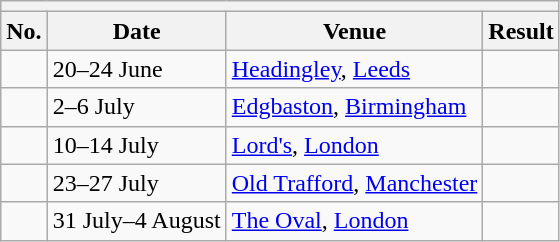<table class="wikitable">
<tr>
<th colspan="4"></th>
</tr>
<tr>
<th>No.</th>
<th>Date</th>
<th>Venue</th>
<th>Result</th>
</tr>
<tr>
<td></td>
<td>20–24 June</td>
<td><a href='#'>Headingley</a>, <a href='#'>Leeds</a></td>
<td></td>
</tr>
<tr>
<td></td>
<td>2–6 July</td>
<td><a href='#'>Edgbaston</a>, <a href='#'>Birmingham</a></td>
<td></td>
</tr>
<tr>
<td></td>
<td>10–14 July</td>
<td><a href='#'>Lord's</a>, <a href='#'>London</a></td>
<td></td>
</tr>
<tr>
<td></td>
<td>23–27 July</td>
<td><a href='#'>Old Trafford</a>, <a href='#'>Manchester</a></td>
<td></td>
</tr>
<tr>
<td></td>
<td>31 July–4 August</td>
<td><a href='#'>The Oval</a>, <a href='#'>London</a></td>
<td></td>
</tr>
</table>
